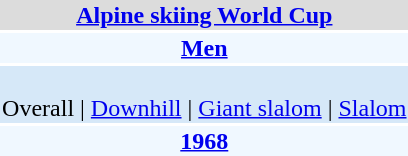<table align="right" class="toccolours" style="margin: 0 0 1em 1em;">
<tr>
<td colspan="2" align=center bgcolor=Gainsboro><strong><a href='#'>Alpine skiing World Cup</a></strong></td>
</tr>
<tr>
<td colspan="2" align=center bgcolor=AliceBlue><strong><a href='#'>Men</a></strong></td>
</tr>
<tr>
<td colspan="2" align=center bgcolor=D6E8F8><br>Overall | 
<a href='#'>Downhill</a> | 
<a href='#'>Giant slalom</a> | 
<a href='#'>Slalom</a></td>
</tr>
<tr>
<td colspan="2" align=center bgcolor=AliceBlue><strong><a href='#'>1968</a></strong></td>
</tr>
</table>
